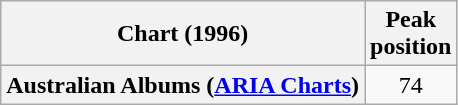<table class="wikitable sortable plainrowheaders" style="text-align:center">
<tr>
<th scope="col">Chart (1996)</th>
<th scope="col">Peak<br>position</th>
</tr>
<tr>
<th scope="row">Australian Albums (<a href='#'>ARIA Charts</a>)</th>
<td>74</td>
</tr>
</table>
